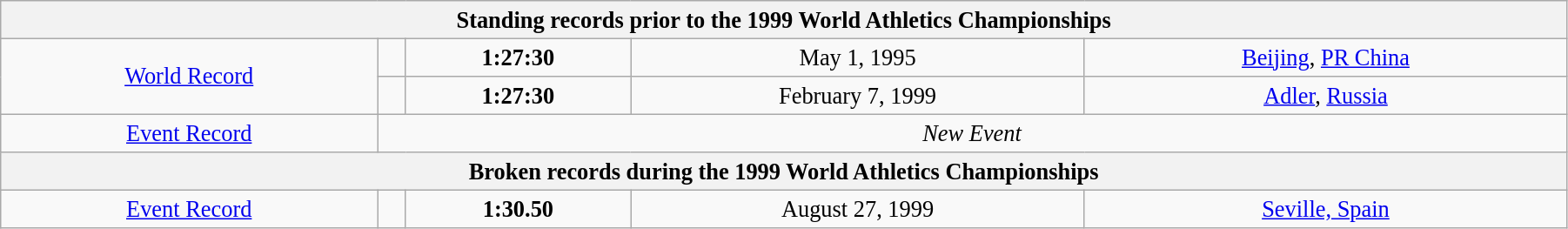<table class="wikitable" style=" text-align:center; font-size:110%;" width="95%">
<tr>
<th colspan="5">Standing records prior to the 1999 World Athletics Championships</th>
</tr>
<tr>
<td rowspan=2><a href='#'>World Record</a></td>
<td></td>
<td><strong>1:27:30</strong></td>
<td>May 1, 1995</td>
<td> <a href='#'>Beijing</a>, <a href='#'>PR China</a></td>
</tr>
<tr>
<td></td>
<td><strong>1:27:30</strong></td>
<td>February 7, 1999</td>
<td> <a href='#'>Adler</a>, <a href='#'>Russia</a></td>
</tr>
<tr>
<td><a href='#'>Event Record</a></td>
<td colspan=4><em>New Event</em></td>
</tr>
<tr>
<th colspan="5">Broken records during the 1999 World Athletics Championships</th>
</tr>
<tr>
<td><a href='#'>Event Record</a></td>
<td></td>
<td><strong>1:30.50</strong></td>
<td>August 27, 1999</td>
<td> <a href='#'>Seville, Spain</a></td>
</tr>
</table>
